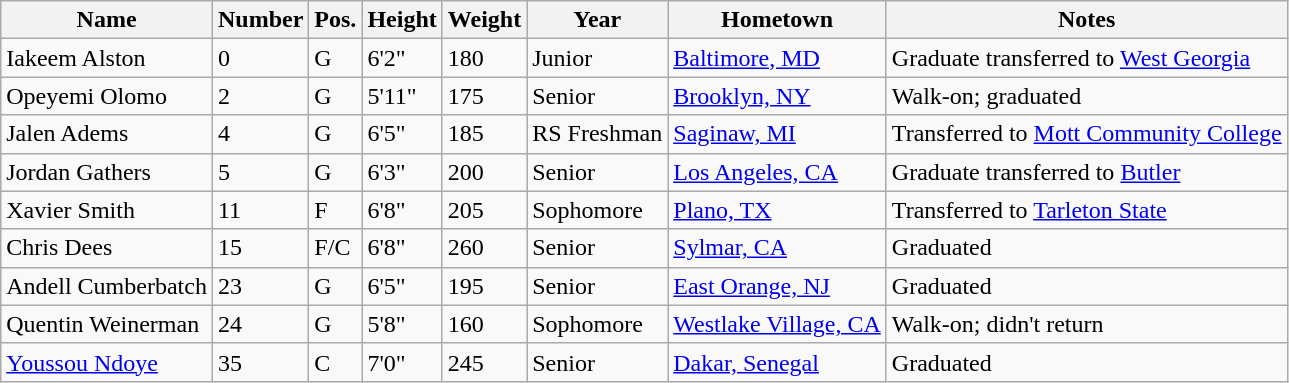<table class="wikitable sortable" border="1">
<tr>
<th>Name</th>
<th>Number</th>
<th>Pos.</th>
<th>Height</th>
<th>Weight</th>
<th>Year</th>
<th>Hometown</th>
<th class="unsortable">Notes</th>
</tr>
<tr>
<td>Iakeem Alston</td>
<td>0</td>
<td>G</td>
<td>6'2"</td>
<td>180</td>
<td>Junior</td>
<td><a href='#'>Baltimore, MD</a></td>
<td>Graduate transferred to <a href='#'>West Georgia</a></td>
</tr>
<tr>
<td>Opeyemi Olomo</td>
<td>2</td>
<td>G</td>
<td>5'11"</td>
<td>175</td>
<td>Senior</td>
<td><a href='#'>Brooklyn, NY</a></td>
<td>Walk-on; graduated</td>
</tr>
<tr>
<td>Jalen Adems</td>
<td>4</td>
<td>G</td>
<td>6'5"</td>
<td>185</td>
<td>RS Freshman</td>
<td><a href='#'>Saginaw, MI</a></td>
<td>Transferred to <a href='#'>Mott Community College</a></td>
</tr>
<tr>
<td>Jordan Gathers</td>
<td>5</td>
<td>G</td>
<td>6'3"</td>
<td>200</td>
<td>Senior</td>
<td><a href='#'>Los Angeles, CA</a></td>
<td>Graduate transferred to <a href='#'>Butler</a></td>
</tr>
<tr>
<td>Xavier Smith</td>
<td>11</td>
<td>F</td>
<td>6'8"</td>
<td>205</td>
<td>Sophomore</td>
<td><a href='#'>Plano, TX</a></td>
<td>Transferred to <a href='#'>Tarleton State</a></td>
</tr>
<tr>
<td>Chris Dees</td>
<td>15</td>
<td>F/C</td>
<td>6'8"</td>
<td>260</td>
<td>Senior</td>
<td><a href='#'>Sylmar, CA</a></td>
<td>Graduated</td>
</tr>
<tr>
<td>Andell Cumberbatch</td>
<td>23</td>
<td>G</td>
<td>6'5"</td>
<td>195</td>
<td>Senior</td>
<td><a href='#'>East Orange, NJ</a></td>
<td>Graduated</td>
</tr>
<tr>
<td>Quentin Weinerman</td>
<td>24</td>
<td>G</td>
<td>5'8"</td>
<td>160</td>
<td>Sophomore</td>
<td><a href='#'>Westlake Village, CA</a></td>
<td>Walk-on; didn't return</td>
</tr>
<tr>
<td><a href='#'>Youssou Ndoye</a></td>
<td>35</td>
<td>C</td>
<td>7'0"</td>
<td>245</td>
<td>Senior</td>
<td><a href='#'>Dakar, Senegal</a></td>
<td>Graduated</td>
</tr>
</table>
